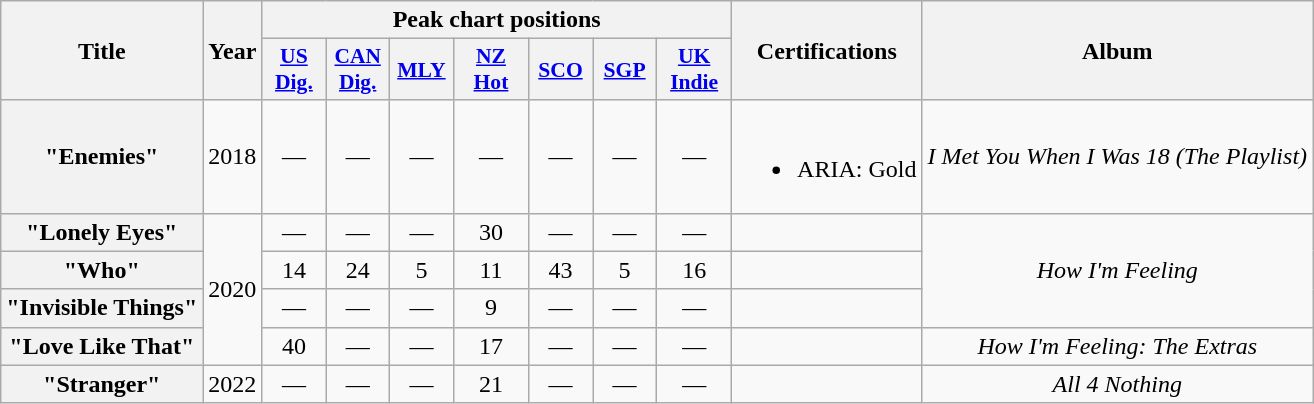<table class="wikitable plainrowheaders" style="text-align:center">
<tr>
<th scope="col" rowspan="2">Title</th>
<th scope="col" rowspan="2">Year</th>
<th scope="col" colspan="7">Peak chart positions</th>
<th scope="col" rowspan="2">Certifications</th>
<th scope="col" rowspan="2">Album</th>
</tr>
<tr>
<th scope="col" style="width:2.5em;font-size:90%;"><a href='#'>US<br>Dig.</a><br></th>
<th scope="col" style="width:2.5em;font-size:89%;"><a href='#'>CAN<br>Dig.</a><br></th>
<th scope="col" style="width:2.5em;font-size:90%;"><a href='#'>MLY</a><br></th>
<th scope="col" style="width:3em;font-size:90%;"><a href='#'>NZ<br>Hot</a><br></th>
<th scope="col" style="width:2.5em;font-size:90%;"><a href='#'>SCO</a><br></th>
<th scope="col" style="width:2.5em;font-size:90%;"><a href='#'>SGP</a><br></th>
<th scope="col" style="width:3em;font-size:90%;"><a href='#'>UK<br>Indie</a><br></th>
</tr>
<tr>
<th scope="row">"Enemies"</th>
<td>2018</td>
<td>—</td>
<td>—</td>
<td>—</td>
<td>—</td>
<td>—</td>
<td>—</td>
<td>—</td>
<td><br><ul><li>ARIA: Gold</li></ul></td>
<td><em>I Met You When I Was 18 (The Playlist)</em></td>
</tr>
<tr>
<th scope="row">"Lonely Eyes"</th>
<td rowspan="4">2020</td>
<td>—</td>
<td>—</td>
<td>—</td>
<td>30</td>
<td>—</td>
<td>—</td>
<td>—</td>
<td></td>
<td rowspan="3"><em>How I'm Feeling</em></td>
</tr>
<tr>
<th scope="row">"Who"<br></th>
<td>14</td>
<td>24</td>
<td>5</td>
<td>11</td>
<td>43</td>
<td>5</td>
<td>16</td>
<td></td>
</tr>
<tr>
<th scope="row">"Invisible Things"</th>
<td>—</td>
<td>—</td>
<td>—</td>
<td>9</td>
<td>—</td>
<td>—</td>
<td>—</td>
<td></td>
</tr>
<tr>
<th scope="row">"Love Like That"</th>
<td>40</td>
<td>—</td>
<td>—</td>
<td>17</td>
<td>—</td>
<td>—</td>
<td>—</td>
<td></td>
<td><em>How I'm Feeling: The Extras</em></td>
</tr>
<tr>
<th scope="row">"Stranger"</th>
<td>2022</td>
<td>—</td>
<td>—</td>
<td>—</td>
<td>21</td>
<td>—</td>
<td>—</td>
<td>—</td>
<td></td>
<td><em>All 4 Nothing</em></td>
</tr>
</table>
